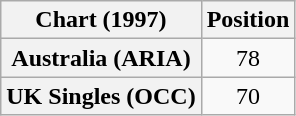<table class="wikitable sortable plainrowheaders" style="text-align:center">
<tr>
<th>Chart (1997)</th>
<th>Position</th>
</tr>
<tr>
<th scope="row">Australia (ARIA)</th>
<td>78</td>
</tr>
<tr>
<th scope="row">UK Singles (OCC)</th>
<td>70</td>
</tr>
</table>
